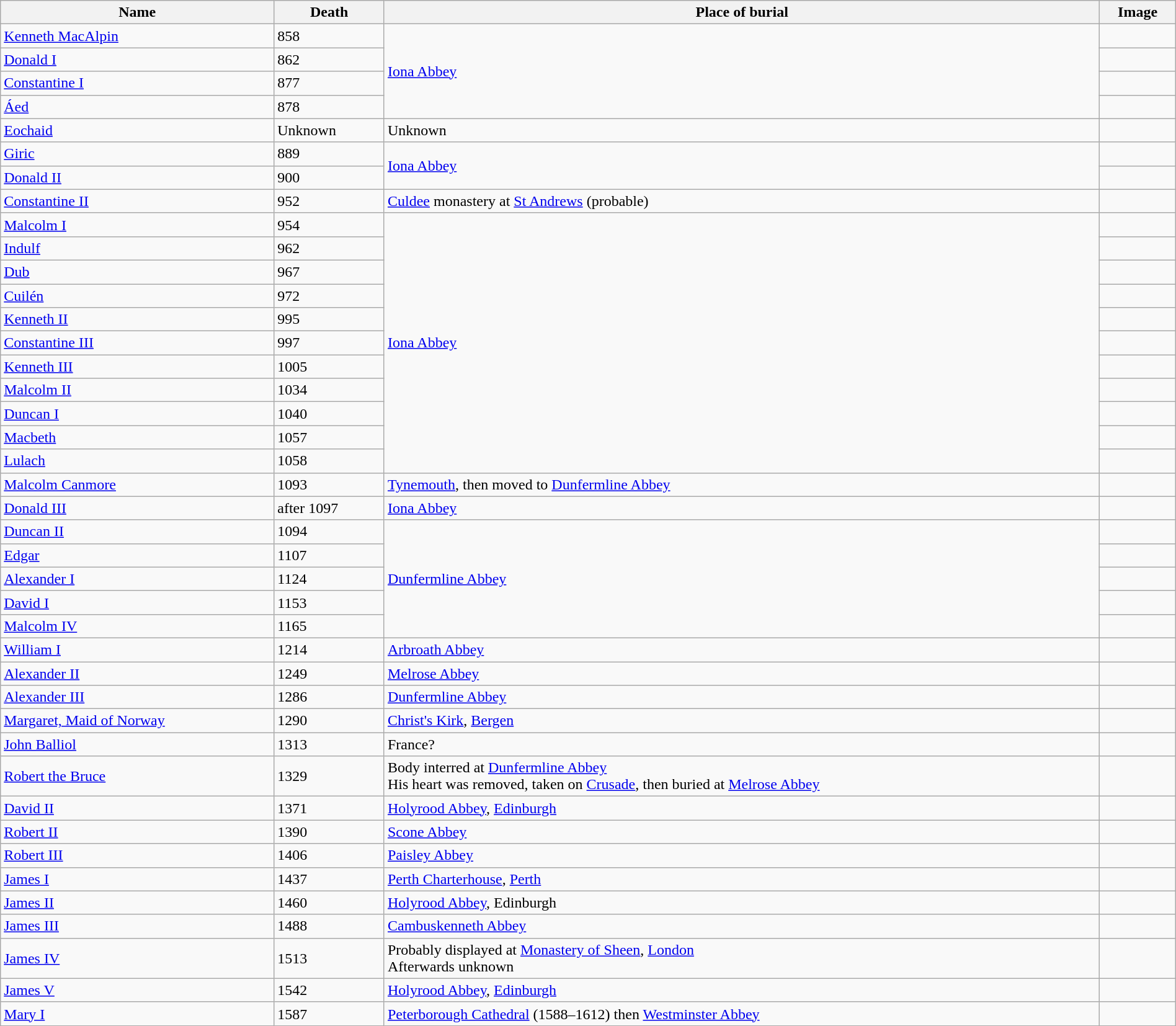<table class="wikitable" width="100%">
<tr>
<th>Name</th>
<th>Death</th>
<th>Place of burial</th>
<th>Image</th>
</tr>
<tr>
<td><a href='#'>Kenneth MacAlpin</a></td>
<td>858</td>
<td rowspan="4"><a href='#'>Iona Abbey</a></td>
<td></td>
</tr>
<tr>
<td><a href='#'>Donald I</a></td>
<td>862</td>
<td></td>
</tr>
<tr>
<td><a href='#'>Constantine I</a></td>
<td>877</td>
<td></td>
</tr>
<tr>
<td><a href='#'>Áed</a></td>
<td>878</td>
<td></td>
</tr>
<tr>
<td><a href='#'>Eochaid</a></td>
<td>Unknown</td>
<td>Unknown</td>
<td></td>
</tr>
<tr>
<td><a href='#'>Giric</a></td>
<td>889</td>
<td rowspan="2"><a href='#'>Iona Abbey</a></td>
<td></td>
</tr>
<tr>
<td><a href='#'>Donald II</a></td>
<td>900</td>
<td></td>
</tr>
<tr>
<td><a href='#'>Constantine II</a></td>
<td>952</td>
<td><a href='#'>Culdee</a> monastery at <a href='#'>St Andrews</a> (probable)</td>
<td></td>
</tr>
<tr>
<td><a href='#'>Malcolm I</a></td>
<td>954</td>
<td rowspan="11"><a href='#'>Iona Abbey</a></td>
<td></td>
</tr>
<tr>
<td><a href='#'>Indulf</a></td>
<td>962</td>
<td></td>
</tr>
<tr>
<td><a href='#'>Dub</a></td>
<td>967</td>
<td></td>
</tr>
<tr>
<td><a href='#'>Cuilén</a></td>
<td>972</td>
<td></td>
</tr>
<tr>
<td><a href='#'>Kenneth II</a></td>
<td>995</td>
<td></td>
</tr>
<tr>
<td><a href='#'>Constantine III</a></td>
<td>997</td>
<td></td>
</tr>
<tr>
<td><a href='#'>Kenneth III</a></td>
<td>1005</td>
<td></td>
</tr>
<tr>
<td><a href='#'>Malcolm II</a></td>
<td>1034</td>
<td></td>
</tr>
<tr>
<td><a href='#'>Duncan I</a></td>
<td>1040</td>
<td></td>
</tr>
<tr>
<td><a href='#'>Macbeth</a></td>
<td>1057</td>
<td></td>
</tr>
<tr>
<td><a href='#'>Lulach</a></td>
<td>1058</td>
<td></td>
</tr>
<tr>
<td><a href='#'>Malcolm Canmore</a></td>
<td>1093</td>
<td><a href='#'>Tynemouth</a>, then moved to <a href='#'>Dunfermline Abbey</a></td>
<td></td>
</tr>
<tr>
<td><a href='#'>Donald III</a></td>
<td>after 1097</td>
<td><a href='#'>Iona Abbey</a></td>
<td></td>
</tr>
<tr>
<td><a href='#'>Duncan II</a></td>
<td>1094</td>
<td rowspan="5"><a href='#'>Dunfermline Abbey</a></td>
<td></td>
</tr>
<tr>
<td><a href='#'>Edgar</a></td>
<td>1107</td>
<td></td>
</tr>
<tr>
<td><a href='#'>Alexander I</a></td>
<td>1124</td>
<td></td>
</tr>
<tr>
<td><a href='#'>David I</a></td>
<td>1153</td>
<td></td>
</tr>
<tr>
<td><a href='#'>Malcolm IV</a></td>
<td>1165</td>
<td></td>
</tr>
<tr>
<td><a href='#'>William I</a></td>
<td>1214</td>
<td><a href='#'>Arbroath Abbey</a></td>
<td></td>
</tr>
<tr>
<td><a href='#'>Alexander II</a></td>
<td>1249</td>
<td><a href='#'>Melrose Abbey</a></td>
<td></td>
</tr>
<tr>
<td><a href='#'>Alexander III</a></td>
<td>1286</td>
<td><a href='#'>Dunfermline Abbey</a></td>
<td></td>
</tr>
<tr>
<td><a href='#'>Margaret, Maid of Norway</a></td>
<td>1290</td>
<td><a href='#'>Christ's Kirk</a>, <a href='#'>Bergen</a></td>
<td></td>
</tr>
<tr>
<td><a href='#'>John Balliol</a></td>
<td>1313</td>
<td>France?</td>
<td></td>
</tr>
<tr>
<td><a href='#'>Robert the Bruce</a></td>
<td>1329</td>
<td>Body interred at <a href='#'>Dunfermline Abbey</a><br>His heart was removed, taken on <a href='#'>Crusade</a>, then buried at <a href='#'>Melrose Abbey</a></td>
<td></td>
</tr>
<tr>
<td><a href='#'>David II</a></td>
<td>1371</td>
<td><a href='#'>Holyrood Abbey</a>, <a href='#'>Edinburgh</a></td>
<td></td>
</tr>
<tr>
<td><a href='#'>Robert II</a></td>
<td>1390</td>
<td><a href='#'>Scone Abbey</a></td>
<td></td>
</tr>
<tr>
<td><a href='#'>Robert III</a></td>
<td>1406</td>
<td><a href='#'>Paisley Abbey</a></td>
<td></td>
</tr>
<tr>
<td><a href='#'>James I</a></td>
<td>1437</td>
<td><a href='#'>Perth Charterhouse</a>, <a href='#'>Perth</a></td>
<td></td>
</tr>
<tr>
<td><a href='#'>James II</a></td>
<td>1460</td>
<td><a href='#'>Holyrood Abbey</a>, Edinburgh</td>
<td></td>
</tr>
<tr>
<td><a href='#'>James III</a></td>
<td>1488</td>
<td><a href='#'>Cambuskenneth Abbey</a></td>
<td></td>
</tr>
<tr>
<td><a href='#'>James IV</a></td>
<td>1513</td>
<td>Probably displayed at <a href='#'>Monastery of Sheen</a>, <a href='#'>London</a><br>Afterwards unknown</td>
<td></td>
</tr>
<tr>
<td><a href='#'>James V</a></td>
<td>1542</td>
<td><a href='#'>Holyrood Abbey</a>, <a href='#'>Edinburgh</a></td>
<td></td>
</tr>
<tr>
<td><a href='#'>Mary I</a></td>
<td>1587</td>
<td><a href='#'>Peterborough Cathedral</a> (1588–1612) then <a href='#'>Westminster Abbey</a></td>
<td></td>
</tr>
</table>
